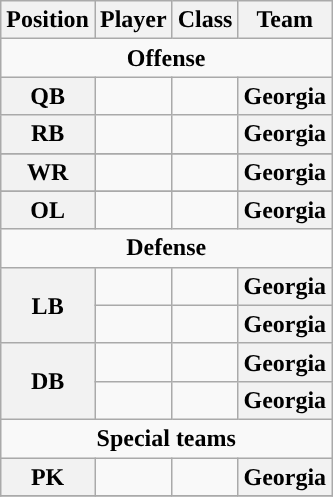<table class="wikitable">
<tr>
<th>Position</th>
<th>Player</th>
<th>Class</th>
<th>Team</th>
</tr>
<tr>
<td colspan="4" style="text-align:center; "><strong>Offense</strong></td>
</tr>
<tr style="text-align:center;">
<th rowspan="1">QB</th>
<td></td>
<td></td>
<th style=>Georgia</th>
</tr>
<tr style="text-align:center;">
<th rowspan="1">RB</th>
<td></td>
<td></td>
<th style=>Georgia</th>
</tr>
<tr>
</tr>
<tr style="text-align:center;">
<th rowspan="1">WR</th>
<td></td>
<td></td>
<th style=>Georgia</th>
</tr>
<tr>
</tr>
<tr style="text-align:center;">
<th rowspan="1">OL</th>
<td></td>
<td></td>
<th style=>Georgia</th>
</tr>
<tr>
<td colspan="4" style="text-align:center; "><strong>Defense</strong></td>
</tr>
<tr style="text-align:center;">
<th rowspan="2">LB</th>
<td></td>
<td></td>
<th style=>Georgia</th>
</tr>
<tr style="text-align:center;">
<td></td>
<td></td>
<th style=>Georgia</th>
</tr>
<tr style="text-align:center;">
<th rowspan="2">DB</th>
<td></td>
<td></td>
<th style=>Georgia</th>
</tr>
<tr style="text-align:center;">
<td></td>
<td></td>
<th style=>Georgia</th>
</tr>
<tr>
<td colspan="4" style="text-align:center; "><strong>Special teams</strong></td>
</tr>
<tr style="text-align:center;">
<th rowspan="1">PK</th>
<td></td>
<td></td>
<th style=>Georgia</th>
</tr>
<tr>
</tr>
</table>
